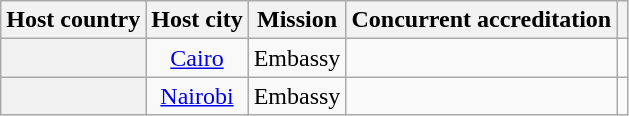<table class="wikitable plainrowheaders" style="text-align:center;">
<tr>
<th scope="col">Host country</th>
<th scope="col">Host city</th>
<th scope="col">Mission</th>
<th scope="col">Concurrent accreditation</th>
<th scope="col"></th>
</tr>
<tr>
<th scope="row"></th>
<td><a href='#'>Cairo</a></td>
<td>Embassy</td>
<td></td>
<td></td>
</tr>
<tr>
<th scope="row"></th>
<td><a href='#'>Nairobi</a></td>
<td>Embassy</td>
<td></td>
<td></td>
</tr>
</table>
